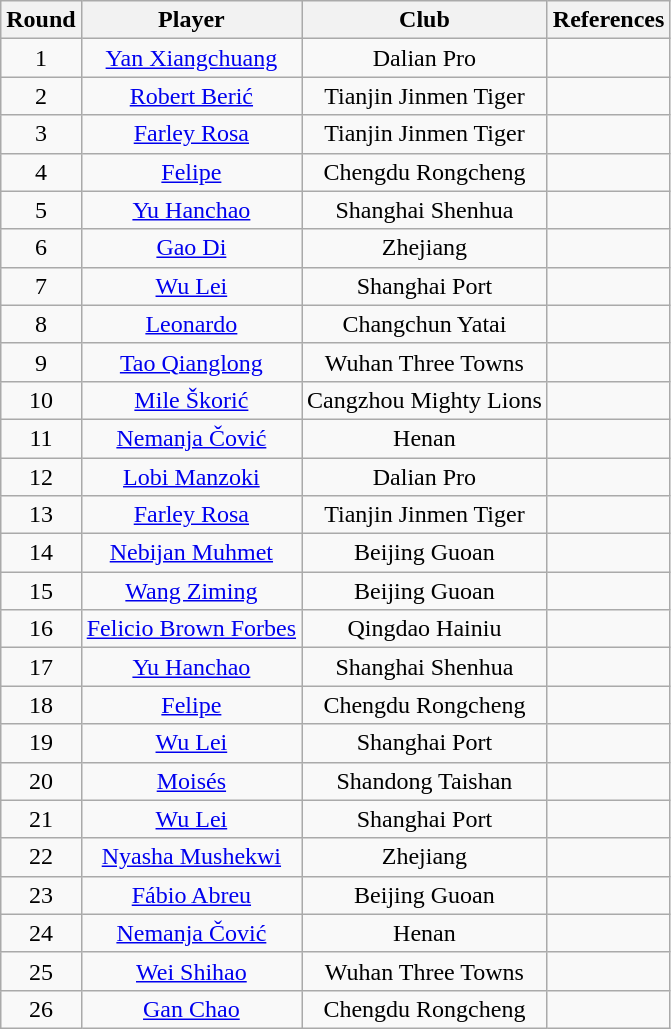<table class="wikitable" style="text-align:center">
<tr>
<th>Round</th>
<th>Player</th>
<th>Club</th>
<th>References</th>
</tr>
<tr>
<td>1</td>
<td> <a href='#'>Yan Xiangchuang</a></td>
<td>Dalian Pro</td>
<td></td>
</tr>
<tr>
<td>2</td>
<td> <a href='#'>Robert Berić</a></td>
<td>Tianjin Jinmen Tiger</td>
<td></td>
</tr>
<tr>
<td>3</td>
<td> <a href='#'>Farley Rosa</a></td>
<td>Tianjin Jinmen Tiger</td>
<td></td>
</tr>
<tr>
<td>4</td>
<td> <a href='#'>Felipe</a></td>
<td>Chengdu Rongcheng</td>
<td></td>
</tr>
<tr>
<td>5</td>
<td> <a href='#'>Yu Hanchao</a></td>
<td>Shanghai Shenhua</td>
<td></td>
</tr>
<tr>
<td>6</td>
<td> <a href='#'>Gao Di</a></td>
<td>Zhejiang</td>
<td></td>
</tr>
<tr>
<td>7</td>
<td> <a href='#'>Wu Lei</a></td>
<td>Shanghai Port</td>
<td></td>
</tr>
<tr>
<td>8</td>
<td> <a href='#'>Leonardo</a></td>
<td>Changchun Yatai</td>
<td></td>
</tr>
<tr>
<td>9</td>
<td> <a href='#'>Tao Qianglong</a></td>
<td>Wuhan Three Towns</td>
<td></td>
</tr>
<tr>
<td>10</td>
<td> <a href='#'>Mile Škorić</a></td>
<td>Cangzhou Mighty Lions</td>
<td></td>
</tr>
<tr>
<td>11</td>
<td> <a href='#'>Nemanja Čović</a></td>
<td>Henan</td>
<td></td>
</tr>
<tr>
<td>12</td>
<td> <a href='#'>Lobi Manzoki</a></td>
<td>Dalian Pro</td>
<td></td>
</tr>
<tr>
<td>13</td>
<td> <a href='#'>Farley Rosa</a></td>
<td>Tianjin Jinmen Tiger</td>
<td></td>
</tr>
<tr>
<td>14</td>
<td> <a href='#'>Nebijan Muhmet</a></td>
<td>Beijing Guoan</td>
<td></td>
</tr>
<tr>
<td>15</td>
<td> <a href='#'>Wang Ziming</a></td>
<td>Beijing Guoan</td>
<td></td>
</tr>
<tr>
<td>16</td>
<td> <a href='#'>Felicio Brown Forbes</a></td>
<td>Qingdao Hainiu</td>
<td></td>
</tr>
<tr>
<td>17</td>
<td> <a href='#'>Yu Hanchao</a></td>
<td>Shanghai Shenhua</td>
<td></td>
</tr>
<tr>
<td>18</td>
<td> <a href='#'>Felipe</a></td>
<td>Chengdu Rongcheng</td>
<td></td>
</tr>
<tr>
<td>19</td>
<td> <a href='#'>Wu Lei</a></td>
<td>Shanghai Port</td>
<td></td>
</tr>
<tr>
<td>20</td>
<td> <a href='#'>Moisés</a></td>
<td>Shandong Taishan</td>
<td></td>
</tr>
<tr>
<td>21</td>
<td> <a href='#'>Wu Lei</a></td>
<td>Shanghai Port</td>
<td></td>
</tr>
<tr>
<td>22</td>
<td> <a href='#'>Nyasha Mushekwi</a></td>
<td>Zhejiang</td>
<td></td>
</tr>
<tr>
<td>23</td>
<td> <a href='#'>Fábio Abreu</a></td>
<td>Beijing Guoan</td>
<td></td>
</tr>
<tr>
<td>24</td>
<td> <a href='#'>Nemanja Čović</a></td>
<td>Henan</td>
<td></td>
</tr>
<tr>
<td>25</td>
<td> <a href='#'>Wei Shihao</a></td>
<td>Wuhan Three Towns</td>
<td></td>
</tr>
<tr>
<td>26</td>
<td> <a href='#'>Gan Chao</a></td>
<td>Chengdu Rongcheng</td>
<td></td>
</tr>
</table>
